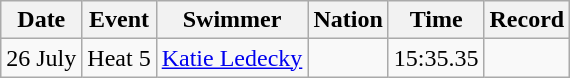<table class="wikitable sortable" style="text-align:center" style=text-align:center>
<tr>
<th>Date</th>
<th>Event</th>
<th>Swimmer</th>
<th>Nation</th>
<th>Time</th>
<th>Record</th>
</tr>
<tr>
<td>26 July</td>
<td>Heat 5</td>
<td align=left><a href='#'>Katie Ledecky</a></td>
<td align=left></td>
<td>15:35.35</td>
<td></td>
</tr>
</table>
